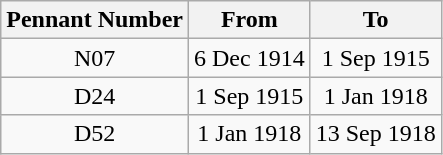<table class="wikitable" style="text-align:center">
<tr>
<th>Pennant Number</th>
<th>From</th>
<th>To</th>
</tr>
<tr>
<td>N07</td>
<td>6 Dec 1914</td>
<td>1 Sep 1915</td>
</tr>
<tr>
<td>D24</td>
<td>1 Sep 1915</td>
<td>1 Jan 1918</td>
</tr>
<tr>
<td>D52</td>
<td>1 Jan 1918</td>
<td>13 Sep 1918</td>
</tr>
</table>
